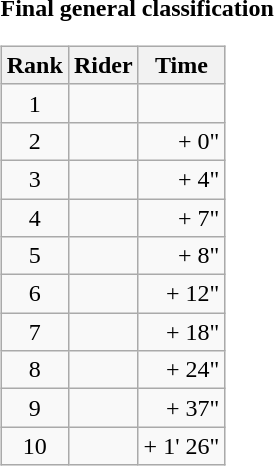<table>
<tr>
<td><strong>Final general classification</strong><br><table class="wikitable">
<tr>
<th scope="col">Rank</th>
<th scope="col">Rider</th>
<th scope="col">Time</th>
</tr>
<tr>
<td style="text-align:center;">1</td>
<td></td>
<td style="text-align:right;"></td>
</tr>
<tr>
<td style="text-align:center;">2</td>
<td></td>
<td style="text-align:right;">+ 0"</td>
</tr>
<tr>
<td style="text-align:center;">3</td>
<td></td>
<td style="text-align:right;">+ 4"</td>
</tr>
<tr>
<td style="text-align:center;">4</td>
<td></td>
<td style="text-align:right;">+ 7"</td>
</tr>
<tr>
<td style="text-align:center;">5</td>
<td></td>
<td style="text-align:right;">+ 8"</td>
</tr>
<tr>
<td style="text-align:center;">6</td>
<td></td>
<td style="text-align:right;">+ 12"</td>
</tr>
<tr>
<td style="text-align:center;">7</td>
<td></td>
<td style="text-align:right;">+ 18"</td>
</tr>
<tr>
<td style="text-align:center;">8</td>
<td></td>
<td style="text-align:right;">+ 24"</td>
</tr>
<tr>
<td style="text-align:center;">9</td>
<td></td>
<td style="text-align:right;">+ 37"</td>
</tr>
<tr>
<td style="text-align:center;">10</td>
<td></td>
<td style="text-align:right;">+ 1' 26"</td>
</tr>
</table>
</td>
</tr>
</table>
